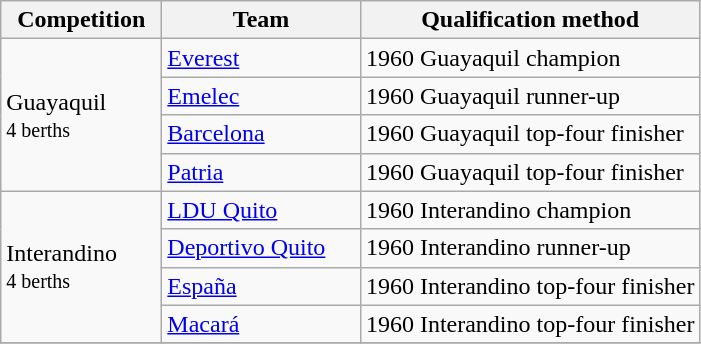<table class="wikitable">
<tr>
<th width=100>Competition</th>
<th width=125>Team</th>
<th>Qualification method</th>
</tr>
<tr>
<td rowspan="4">Guayaquil<br><small>4 berths</small></td>
<td><a href='#'>Everest</a></td>
<td>1960 Guayaquil champion</td>
</tr>
<tr>
<td><a href='#'>Emelec</a></td>
<td>1960 Guayaquil runner-up</td>
</tr>
<tr>
<td><a href='#'>Barcelona</a></td>
<td>1960 Guayaquil top-four finisher</td>
</tr>
<tr>
<td><a href='#'>Patria</a></td>
<td>1960 Guayaquil top-four finisher</td>
</tr>
<tr>
<td rowspan="4">Interandino<br><small>4 berths</small></td>
<td><a href='#'>LDU Quito</a></td>
<td>1960 Interandino champion</td>
</tr>
<tr>
<td><a href='#'>Deportivo Quito</a></td>
<td>1960 Interandino runner-up</td>
</tr>
<tr>
<td><a href='#'>España</a></td>
<td>1960 Interandino top-four finisher</td>
</tr>
<tr>
<td><a href='#'>Macará</a></td>
<td>1960 Interandino top-four finisher</td>
</tr>
<tr>
</tr>
</table>
